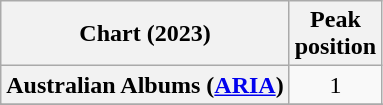<table class="wikitable sortable plainrowheaders" style="text-align:center">
<tr>
<th scope="col">Chart (2023)</th>
<th scope="col">Peak<br>position</th>
</tr>
<tr>
<th scope="row">Australian Albums (<a href='#'>ARIA</a>)</th>
<td>1</td>
</tr>
<tr>
</tr>
<tr>
</tr>
<tr>
</tr>
<tr>
</tr>
<tr>
</tr>
</table>
